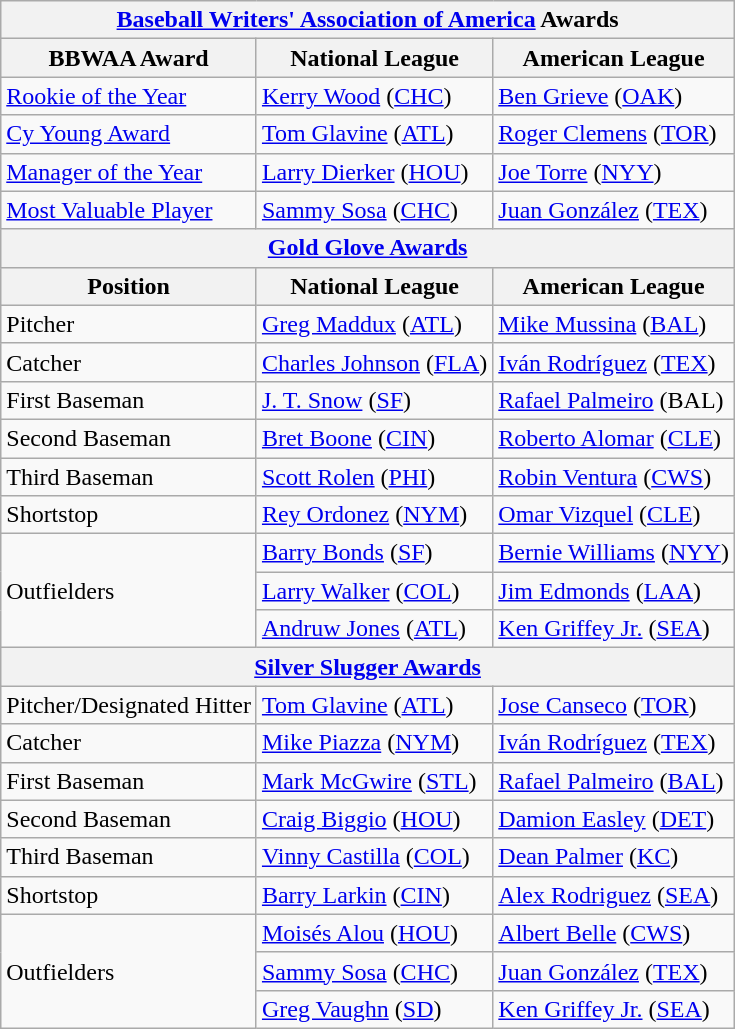<table class="wikitable">
<tr>
<th colspan="3"><a href='#'>Baseball Writers' Association of America</a> Awards</th>
</tr>
<tr>
<th>BBWAA Award</th>
<th>National League</th>
<th>American League</th>
</tr>
<tr>
<td><a href='#'>Rookie of the Year</a></td>
<td><a href='#'>Kerry Wood</a> (<a href='#'>CHC</a>)</td>
<td><a href='#'>Ben Grieve</a> (<a href='#'>OAK</a>)</td>
</tr>
<tr>
<td><a href='#'>Cy Young Award</a></td>
<td><a href='#'>Tom Glavine</a> (<a href='#'>ATL</a>)</td>
<td><a href='#'>Roger Clemens</a> (<a href='#'>TOR</a>)</td>
</tr>
<tr>
<td><a href='#'>Manager of the Year</a></td>
<td><a href='#'>Larry Dierker</a> (<a href='#'>HOU</a>)</td>
<td><a href='#'>Joe Torre</a> (<a href='#'>NYY</a>)</td>
</tr>
<tr>
<td><a href='#'>Most Valuable Player</a></td>
<td><a href='#'>Sammy Sosa</a> (<a href='#'>CHC</a>)</td>
<td><a href='#'>Juan González</a> (<a href='#'>TEX</a>)</td>
</tr>
<tr>
<th colspan="3"><a href='#'>Gold Glove Awards</a></th>
</tr>
<tr>
<th>Position</th>
<th>National League</th>
<th>American League</th>
</tr>
<tr>
<td>Pitcher</td>
<td><a href='#'>Greg Maddux</a> (<a href='#'>ATL</a>)</td>
<td><a href='#'>Mike Mussina</a> (<a href='#'>BAL</a>)</td>
</tr>
<tr>
<td>Catcher</td>
<td><a href='#'>Charles Johnson</a> (<a href='#'>FLA</a>)</td>
<td><a href='#'>Iván Rodríguez</a> (<a href='#'>TEX</a>)</td>
</tr>
<tr>
<td>First Baseman</td>
<td><a href='#'>J. T. Snow</a> (<a href='#'>SF</a>)</td>
<td><a href='#'>Rafael Palmeiro</a> (BAL)</td>
</tr>
<tr>
<td>Second Baseman</td>
<td><a href='#'>Bret Boone</a> (<a href='#'>CIN</a>)</td>
<td><a href='#'>Roberto Alomar</a> (<a href='#'>CLE</a>)</td>
</tr>
<tr>
<td>Third Baseman</td>
<td><a href='#'>Scott Rolen</a> (<a href='#'>PHI</a>)</td>
<td><a href='#'>Robin Ventura</a> (<a href='#'>CWS</a>)</td>
</tr>
<tr>
<td>Shortstop</td>
<td><a href='#'>Rey Ordonez</a> (<a href='#'>NYM</a>)</td>
<td><a href='#'>Omar Vizquel</a> (<a href='#'>CLE</a>)</td>
</tr>
<tr>
<td rowspan="3">Outfielders</td>
<td><a href='#'>Barry Bonds</a> (<a href='#'>SF</a>)</td>
<td><a href='#'>Bernie Williams</a> (<a href='#'>NYY</a>)</td>
</tr>
<tr>
<td><a href='#'>Larry Walker</a> (<a href='#'>COL</a>)</td>
<td><a href='#'>Jim Edmonds</a> (<a href='#'>LAA</a>)</td>
</tr>
<tr>
<td><a href='#'>Andruw Jones</a> (<a href='#'>ATL</a>)</td>
<td><a href='#'>Ken Griffey Jr.</a> (<a href='#'>SEA</a>)</td>
</tr>
<tr>
<th colspan="3"><a href='#'>Silver Slugger Awards</a></th>
</tr>
<tr>
<td>Pitcher/Designated Hitter</td>
<td><a href='#'>Tom Glavine</a> (<a href='#'>ATL</a>)</td>
<td><a href='#'>Jose Canseco</a> (<a href='#'>TOR</a>)</td>
</tr>
<tr>
<td>Catcher</td>
<td><a href='#'>Mike Piazza</a> (<a href='#'>NYM</a>)</td>
<td><a href='#'>Iván Rodríguez</a> (<a href='#'>TEX</a>)</td>
</tr>
<tr>
<td>First Baseman</td>
<td><a href='#'>Mark McGwire</a> (<a href='#'>STL</a>)</td>
<td><a href='#'>Rafael Palmeiro</a> (<a href='#'>BAL</a>)</td>
</tr>
<tr>
<td>Second Baseman</td>
<td><a href='#'>Craig Biggio</a> (<a href='#'>HOU</a>)</td>
<td><a href='#'>Damion Easley</a> (<a href='#'>DET</a>)</td>
</tr>
<tr>
<td>Third Baseman</td>
<td><a href='#'>Vinny Castilla</a> (<a href='#'>COL</a>)</td>
<td><a href='#'>Dean Palmer</a> (<a href='#'>KC</a>)</td>
</tr>
<tr>
<td>Shortstop</td>
<td><a href='#'>Barry Larkin</a> (<a href='#'>CIN</a>)</td>
<td><a href='#'>Alex Rodriguez</a> (<a href='#'>SEA</a>)</td>
</tr>
<tr>
<td rowspan="3">Outfielders</td>
<td><a href='#'>Moisés Alou</a> (<a href='#'>HOU</a>)</td>
<td><a href='#'>Albert Belle</a> (<a href='#'>CWS</a>)</td>
</tr>
<tr>
<td><a href='#'>Sammy Sosa</a> (<a href='#'>CHC</a>)</td>
<td><a href='#'>Juan González</a> (<a href='#'>TEX</a>)</td>
</tr>
<tr>
<td><a href='#'>Greg Vaughn</a> (<a href='#'>SD</a>)</td>
<td><a href='#'>Ken Griffey Jr.</a> (<a href='#'>SEA</a>)</td>
</tr>
</table>
